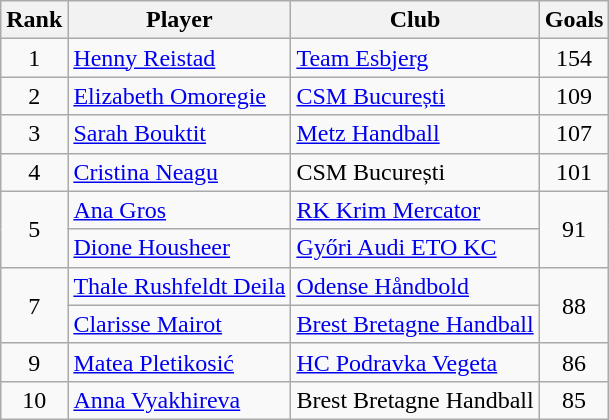<table class="wikitable sortable" style="text-align:center">
<tr>
<th>Rank</th>
<th>Player</th>
<th>Club</th>
<th>Goals</th>
</tr>
<tr>
<td>1</td>
<td align="left"> <a href='#'>Henny Reistad</a></td>
<td align="left"> <a href='#'>Team Esbjerg</a></td>
<td>154</td>
</tr>
<tr>
<td>2</td>
<td align="left"> <a href='#'>Elizabeth Omoregie</a></td>
<td align="left"> <a href='#'>CSM București</a></td>
<td>109</td>
</tr>
<tr>
<td>3</td>
<td align="left"> <a href='#'>Sarah Bouktit</a></td>
<td align="left"> <a href='#'>Metz Handball</a></td>
<td>107</td>
</tr>
<tr>
<td>4</td>
<td align="left"> <a href='#'>Cristina Neagu</a></td>
<td align="left"> CSM București</td>
<td>101</td>
</tr>
<tr>
<td rowspan=2>5</td>
<td align="left"> <a href='#'>Ana Gros</a></td>
<td align="left"> <a href='#'>RK Krim Mercator</a></td>
<td rowspan=2>91</td>
</tr>
<tr>
<td align="left"> <a href='#'>Dione Housheer</a></td>
<td align="left"> <a href='#'>Győri Audi ETO KC</a></td>
</tr>
<tr>
<td rowspan=2>7</td>
<td align="left"> <a href='#'>Thale Rushfeldt Deila</a></td>
<td align="left"> <a href='#'>Odense Håndbold</a></td>
<td rowspan=2>88</td>
</tr>
<tr>
<td align="left"> <a href='#'>Clarisse Mairot</a></td>
<td align="left"> <a href='#'>Brest Bretagne Handball</a></td>
</tr>
<tr>
<td>9</td>
<td align="left"> <a href='#'>Matea Pletikosić</a></td>
<td align="left"> <a href='#'>HC Podravka Vegeta</a></td>
<td>86</td>
</tr>
<tr>
<td>10</td>
<td align="left"> <a href='#'>Anna Vyakhireva</a></td>
<td align="left"> Brest Bretagne Handball</td>
<td>85</td>
</tr>
</table>
